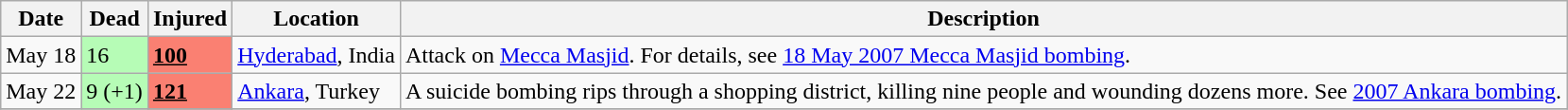<table class="wikitable sortable" id="terrorIncidents2007May">
<tr>
<th>Date</th>
<th data-sort-type="number">Dead</th>
<th data-sort-type="number">Injured</th>
<th>Location</th>
<th>Description</th>
</tr>
<tr>
<td>May 18</td>
<td style="background:#B6FCB6;align="right">16</td>
<td style="background:#FA8072;align="right"><u><strong>100</strong></u></td>
<td><a href='#'>Hyderabad</a>, India</td>
<td>Attack on <a href='#'>Mecca Masjid</a>. For details, see <a href='#'>18 May 2007 Mecca Masjid bombing</a>.</td>
</tr>
<tr>
<td>May 22</td>
<td style="background:#B6FCB6;align="right">9 (+1)</td>
<td style="background:#FA8072;align="right"><u><strong>121</strong></u></td>
<td><a href='#'>Ankara</a>, Turkey</td>
<td>A suicide bombing rips through a shopping district, killing nine people and wounding dozens more. See <a href='#'>2007 Ankara bombing</a>.</td>
</tr>
<tr>
</tr>
</table>
